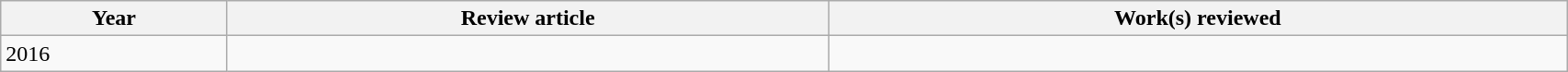<table class='wikitable sortable' width='90%'>
<tr>
<th>Year</th>
<th class='unsortable'>Review article</th>
<th class='unsortable'>Work(s) reviewed</th>
</tr>
<tr>
<td>2016</td>
<td></td>
<td></td>
</tr>
</table>
